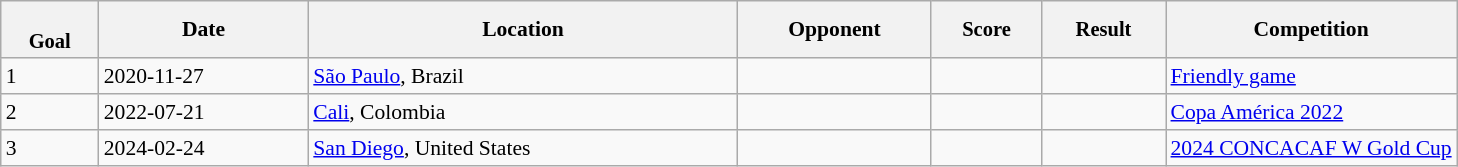<table class="wikitable collapsible sortable" style="font-size:90%">
<tr>
<th data-sort-type="number" style="font-size:95%;"><br>Goal</th>
<th>Date</th>
<th>Location</th>
<th>Opponent</th>
<th data-sort-type="number" style="font-size:95%;">Score</th>
<th data-sort-type="number" style="font-size:95%;">Result</th>
<th width="20%">Competition</th>
</tr>
<tr>
<td>1</td>
<td>2020-11-27</td>
<td> <a href='#'>São Paulo</a>, Brazil</td>
<td></td>
<td></td>
<td></td>
<td><a href='#'>Friendly game</a></td>
</tr>
<tr>
<td>2</td>
<td>2022-07-21</td>
<td> <a href='#'>Cali</a>, Colombia</td>
<td></td>
<td></td>
<td></td>
<td><a href='#'>Copa América 2022</a></td>
</tr>
<tr>
<td>3</td>
<td>2024-02-24</td>
<td> <a href='#'>San Diego</a>, United States</td>
<td></td>
<td></td>
<td></td>
<td><a href='#'>2024 CONCACAF W Gold Cup</a></td>
</tr>
</table>
